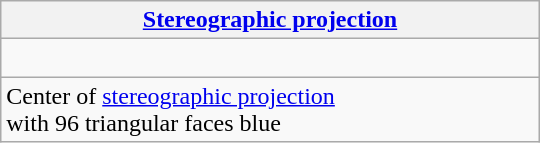<table class="wikitable" width=360>
<tr>
<th><a href='#'>Stereographic projection</a></th>
</tr>
<tr>
<td colspan=2 align=center><br></td>
</tr>
<tr>
<td>Center of <a href='#'>stereographic projection</a><br>with 96 triangular faces blue</td>
</tr>
</table>
